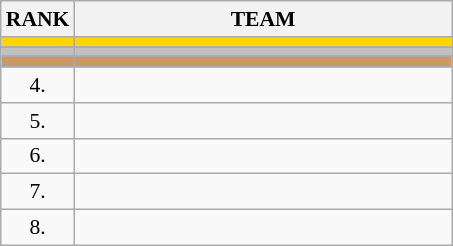<table class="wikitable" style="border-collapse: collapse; font-size: 90%;">
<tr>
<th>RANK</th>
<th align="left" style="width: 17em">TEAM</th>
</tr>
<tr bgcolor=gold>
<td align="center"></td>
<td></td>
</tr>
<tr>
</tr>
<tr bgcolor=silver>
<td align="center"></td>
<td></td>
</tr>
<tr>
</tr>
<tr bgcolor=cc9966>
<td align="center"></td>
<td></td>
</tr>
<tr>
<td align="center">4.</td>
<td></td>
</tr>
<tr>
<td align="center">5.</td>
<td></td>
</tr>
<tr>
<td align="center">6.</td>
<td></td>
</tr>
<tr>
<td align="center">7.</td>
<td></td>
</tr>
<tr>
<td align="center">8.</td>
<td></td>
</tr>
</table>
